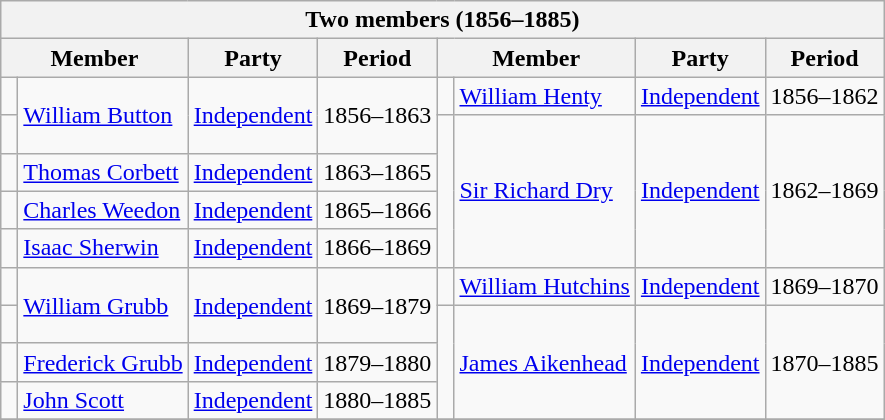<table class="wikitable">
<tr>
<th colspan="8">Two members (1856–1885)</th>
</tr>
<tr>
<th colspan="2">Member</th>
<th>Party</th>
<th>Period</th>
<th colspan="2">Member</th>
<th>Party</th>
<th>Period</th>
</tr>
<tr>
<td> </td>
<td rowspan="2"><a href='#'>William Button</a></td>
<td rowspan="2"><a href='#'>Independent</a></td>
<td rowspan="2">1856–1863</td>
<td> </td>
<td><a href='#'>William Henty</a></td>
<td><a href='#'>Independent</a></td>
<td>1856–1862</td>
</tr>
<tr>
<td> </td>
<td rowspan="4" > </td>
<td rowspan="4"><a href='#'>Sir Richard Dry</a></td>
<td rowspan="4"><a href='#'>Independent</a></td>
<td rowspan="4">1862–1869</td>
</tr>
<tr>
<td> </td>
<td><a href='#'>Thomas Corbett</a></td>
<td><a href='#'>Independent</a></td>
<td>1863–1865</td>
</tr>
<tr>
<td> </td>
<td><a href='#'>Charles Weedon</a></td>
<td><a href='#'>Independent</a></td>
<td>1865–1866</td>
</tr>
<tr>
<td> </td>
<td><a href='#'>Isaac Sherwin</a></td>
<td><a href='#'>Independent</a></td>
<td>1866–1869</td>
</tr>
<tr>
<td> </td>
<td rowspan="2"><a href='#'>William Grubb</a></td>
<td rowspan="2"><a href='#'>Independent</a></td>
<td rowspan="2">1869–1879</td>
<td> </td>
<td><a href='#'>William Hutchins</a></td>
<td><a href='#'>Independent</a></td>
<td>1869–1870</td>
</tr>
<tr>
<td> </td>
<td rowspan="3" > </td>
<td rowspan="3"><a href='#'>James Aikenhead</a></td>
<td rowspan="3"><a href='#'>Independent</a></td>
<td rowspan="3">1870–1885</td>
</tr>
<tr>
<td> </td>
<td><a href='#'>Frederick Grubb</a></td>
<td><a href='#'>Independent</a></td>
<td>1879–1880</td>
</tr>
<tr>
<td> </td>
<td><a href='#'>John Scott</a></td>
<td><a href='#'>Independent</a></td>
<td>1880–1885</td>
</tr>
<tr>
</tr>
</table>
